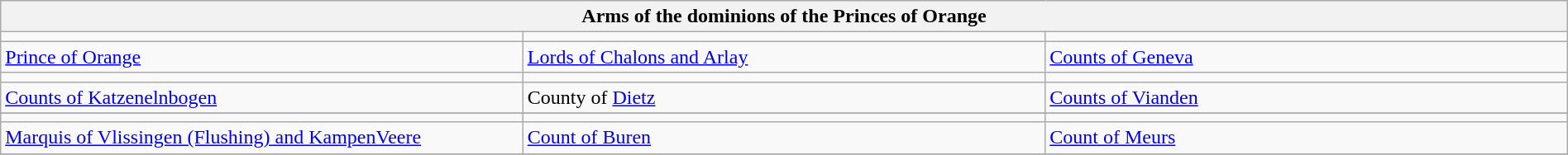<table class="wikitable" width="100%">
<tr>
<th align=center colspan=4>Arms of the dominions of the Princes of Orange</th>
</tr>
<tr>
<td align=center width="33%"></td>
<td align=center width="33%"></td>
<td align=center width="33%"></td>
</tr>
<tr>
<td><a href='#'>Prince of Orange</a></td>
<td><a href='#'>Lords of Chalons and Arlay</a></td>
<td><a href='#'>Counts of Geneva</a></td>
</tr>
<tr>
<td align=center width="33%"></td>
<td align=center width="33%"></td>
<td align=center width="33%"></td>
</tr>
<tr>
<td><a href='#'>Counts of Katzenelnbogen</a></td>
<td>County of <a href='#'>Dietz</a></td>
<td><a href='#'>Counts of Vianden</a></td>
</tr>
<tr>
</tr>
<tr>
<td align=center width="33%"></td>
<td align=center width="33%"></td>
<td align=center width="33%"></td>
</tr>
<tr>
<td><a href='#'>Marquis of Vlissingen (Flushing) and KampenVeere</a></td>
<td><a href='#'>Count of Buren</a></td>
<td><a href='#'>Count of Meurs</a></td>
</tr>
<tr>
</tr>
</table>
